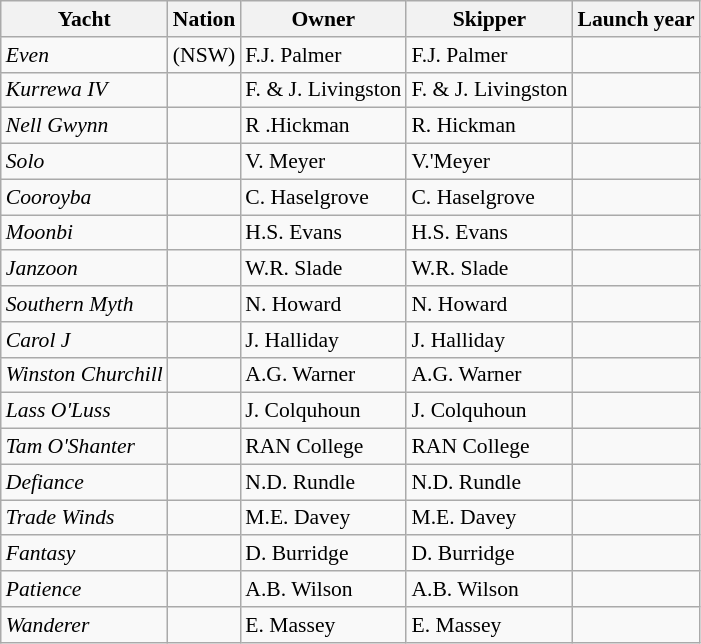<table class="sortable wikitable" style="font-size:90%;">
<tr>
<th>Yacht</th>
<th>Nation</th>
<th>Owner</th>
<th>Skipper</th>
<th>Launch year</th>
</tr>
<tr>
<td><em>Even</em></td>
<td> (NSW)</td>
<td>F.J. Palmer</td>
<td>F.J. Palmer</td>
<td></td>
</tr>
<tr>
<td><em>Kurrewa IV	</em></td>
<td></td>
<td>F. & J. Livingston</td>
<td>F. & J. Livingston</td>
<td></td>
</tr>
<tr>
<td><em>Nell Gwynn</em></td>
<td></td>
<td>R .Hickman</td>
<td>R. Hickman</td>
<td></td>
</tr>
<tr>
<td><em>Solo</em></td>
<td></td>
<td>V. Meyer</td>
<td>V.'Meyer</td>
<td></td>
</tr>
<tr>
<td><em>Cooroyba</em></td>
<td></td>
<td>C. Haselgrove</td>
<td>C. Haselgrove</td>
<td></td>
</tr>
<tr>
<td><em>Moonbi</em></td>
<td></td>
<td>H.S. Evans</td>
<td>H.S. Evans</td>
<td></td>
</tr>
<tr>
<td><em>Janzoon </em></td>
<td></td>
<td>W.R. Slade</td>
<td>W.R. Slade</td>
<td></td>
</tr>
<tr>
<td><em>Southern Myth</em></td>
<td></td>
<td>N. Howard</td>
<td>N. Howard</td>
<td></td>
</tr>
<tr>
<td><em>Carol J</em></td>
<td></td>
<td>J. Halliday</td>
<td>J. Halliday</td>
<td></td>
</tr>
<tr>
<td><em>Winston Churchill</em></td>
<td></td>
<td>A.G. Warner</td>
<td>A.G. Warner</td>
<td></td>
</tr>
<tr>
<td><em>Lass O'Luss</em></td>
<td></td>
<td>J. Colquhoun</td>
<td>J. Colquhoun</td>
<td></td>
</tr>
<tr>
<td><em>Tam O'Shanter</em></td>
<td></td>
<td>RAN College</td>
<td>RAN College</td>
<td></td>
</tr>
<tr>
<td><em>Defiance</em></td>
<td></td>
<td>N.D. Rundle</td>
<td>N.D. Rundle</td>
<td></td>
</tr>
<tr>
<td><em>Trade Winds</em></td>
<td></td>
<td>M.E. Davey</td>
<td>M.E. Davey</td>
<td></td>
</tr>
<tr>
<td><em>Fantasy</em></td>
<td></td>
<td>D. Burridge</td>
<td>D. Burridge</td>
<td></td>
</tr>
<tr>
<td><em>Patience</em></td>
<td></td>
<td>A.B. Wilson</td>
<td>A.B. Wilson</td>
<td></td>
</tr>
<tr>
<td><em>Wanderer</em></td>
<td></td>
<td>E. Massey</td>
<td>E. Massey</td>
<td></td>
</tr>
</table>
